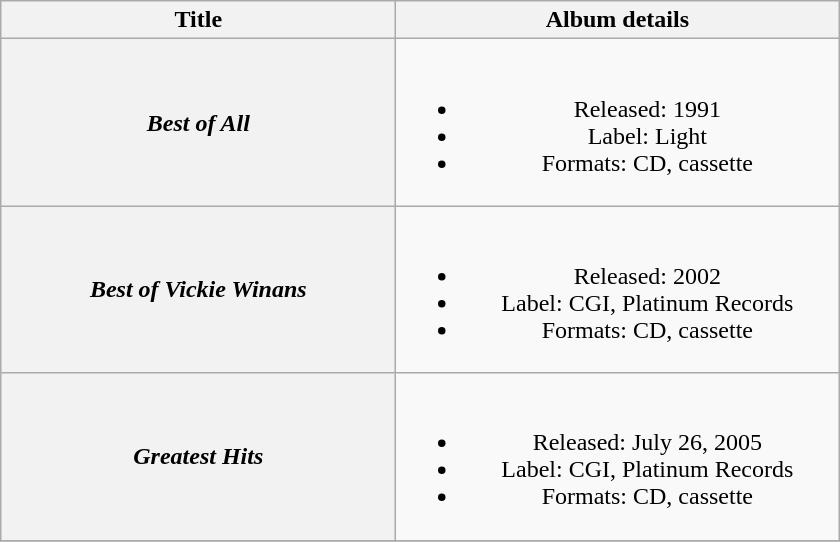<table class="wikitable plainrowheaders" style="text-align:center;">
<tr>
<th scope="col" rowspan="1" style="width:16em;">Title</th>
<th scope="col" rowspan="1" style="width:18em;">Album details</th>
</tr>
<tr>
<th scope="row"><em>Best of All</em></th>
<td><br><ul><li>Released: 1991</li><li>Label: Light</li><li>Formats: CD, cassette</li></ul></td>
</tr>
<tr>
<th scope="row"><em>Best of Vickie Winans</em></th>
<td><br><ul><li>Released: 2002</li><li>Label: CGI, Platinum Records</li><li>Formats: CD, cassette</li></ul></td>
</tr>
<tr>
<th scope="row"><em>Greatest Hits</em></th>
<td><br><ul><li>Released: July 26, 2005</li><li>Label: CGI, Platinum Records</li><li>Formats: CD, cassette</li></ul></td>
</tr>
<tr>
</tr>
</table>
